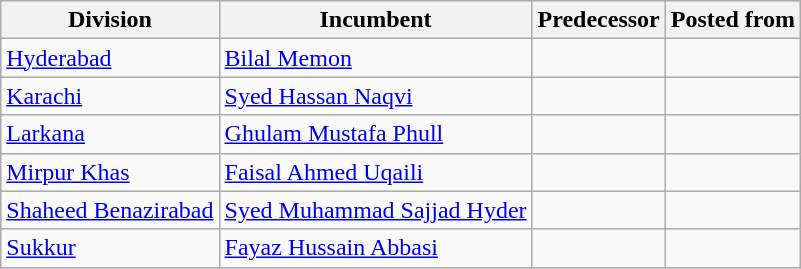<table class="wikitable sortable static-row-numbers static-row-header-hash">
<tr>
<th>Division</th>
<th>Incumbent</th>
<th>Predecessor</th>
<th>Posted from</th>
</tr>
<tr>
<td><a href='#'>Hyderabad</a></td>
<td><a href='#'>Bilal Memon</a></td>
<td></td>
<td></td>
</tr>
<tr>
<td><a href='#'>Karachi</a></td>
<td><a href='#'>Syed Hassan Naqvi</a></td>
<td></td>
<td></td>
</tr>
<tr>
<td><a href='#'>Larkana</a></td>
<td><a href='#'>Ghulam Mustafa Phull</a></td>
<td></td>
<td></td>
</tr>
<tr>
<td><a href='#'>Mirpur Khas</a></td>
<td><a href='#'>Faisal Ahmed Uqaili</a></td>
<td></td>
<td></td>
</tr>
<tr>
<td><a href='#'>Shaheed Benazirabad</a></td>
<td><a href='#'>Syed Muhammad Sajjad Hyder</a></td>
<td></td>
<td></td>
</tr>
<tr>
<td><a href='#'>Sukkur</a></td>
<td><a href='#'>Fayaz Hussain Abbasi</a></td>
<td></td>
<td></td>
</tr>
</table>
